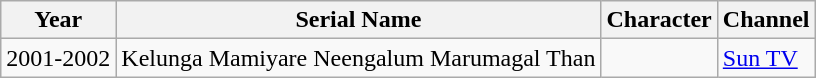<table class="wikitable sortable">
<tr>
<th>Year</th>
<th>Serial Name</th>
<th>Character</th>
<th>Channel</th>
</tr>
<tr>
<td>2001-2002</td>
<td>Kelunga Mamiyare Neengalum Marumagal Than</td>
<td></td>
<td><a href='#'>Sun TV</a></td>
</tr>
</table>
